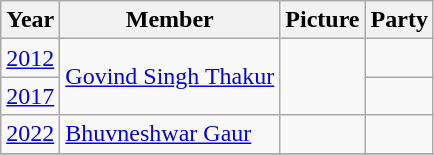<table class="wikitable sortable">
<tr>
<th>Year</th>
<th>Member</th>
<th>Picture</th>
<th colspan="2">Party</th>
</tr>
<tr>
<td><a href='#'>2012</a></td>
<td rowspan=2><a href='#'>Govind Singh Thakur</a></td>
<td rowspan=2></td>
<td></td>
</tr>
<tr>
<td><a href='#'>2017</a></td>
</tr>
<tr>
<td><a href='#'>2022</a></td>
<td><a href='#'>Bhuvneshwar Gaur</a></td>
<td></td>
<td></td>
</tr>
<tr>
</tr>
</table>
